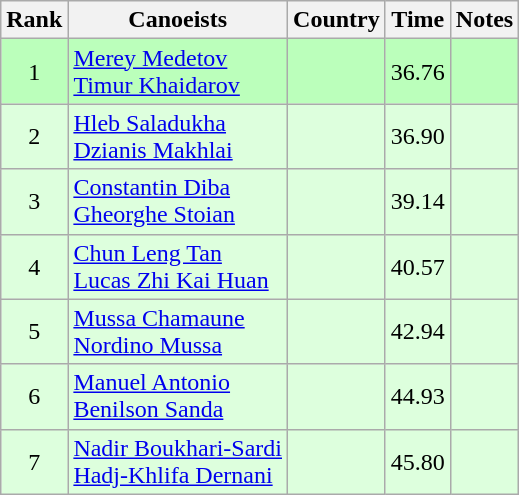<table class="wikitable" style="text-align:center">
<tr>
<th>Rank</th>
<th>Canoeists</th>
<th>Country</th>
<th>Time</th>
<th>Notes</th>
</tr>
<tr bgcolor=bbffbb>
<td>1</td>
<td align="left"><a href='#'>Merey Medetov</a><br><a href='#'>Timur Khaidarov</a></td>
<td align="left"></td>
<td>36.76</td>
<td></td>
</tr>
<tr bgcolor=ddffdd>
<td>2</td>
<td align="left"><a href='#'>Hleb Saladukha</a><br><a href='#'>Dzianis Makhlai</a></td>
<td align="left"></td>
<td>36.90</td>
<td></td>
</tr>
<tr bgcolor=ddffdd>
<td>3</td>
<td align="left"><a href='#'>Constantin Diba</a><br><a href='#'>Gheorghe Stoian</a></td>
<td align="left"></td>
<td>39.14</td>
<td></td>
</tr>
<tr bgcolor=ddffdd>
<td>4</td>
<td align="left"><a href='#'>Chun Leng Tan</a><br><a href='#'>Lucas Zhi Kai Huan</a></td>
<td align="left"></td>
<td>40.57</td>
<td></td>
</tr>
<tr bgcolor=ddffdd>
<td>5</td>
<td align="left"><a href='#'>Mussa Chamaune</a><br><a href='#'>Nordino Mussa</a></td>
<td align="left"></td>
<td>42.94</td>
<td></td>
</tr>
<tr bgcolor=ddffdd>
<td>6</td>
<td align="left"><a href='#'>Manuel Antonio</a><br><a href='#'>Benilson Sanda</a></td>
<td align="left"></td>
<td>44.93</td>
<td></td>
</tr>
<tr bgcolor=ddffdd>
<td>7</td>
<td align="left"><a href='#'>Nadir Boukhari-Sardi</a><br><a href='#'>Hadj-Khlifa Dernani</a></td>
<td align="left"></td>
<td>45.80</td>
<td></td>
</tr>
</table>
